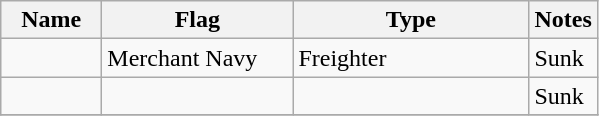<table class="wikitable sortable">
<tr>
<th scope="col" width="60px">Name</th>
<th scope="col" width="120px">Flag</th>
<th scope="col" width="150px">Type</th>
<th>Notes</th>
</tr>
<tr>
<td align="left"></td>
<td align="left"> Merchant Navy</td>
<td align="left">Freighter </td>
<td align="left">Sunk</td>
</tr>
<tr>
<td align="left"></td>
<td align="left"></td>
<td align="left"></td>
<td align="left">Sunk</td>
</tr>
<tr>
</tr>
</table>
